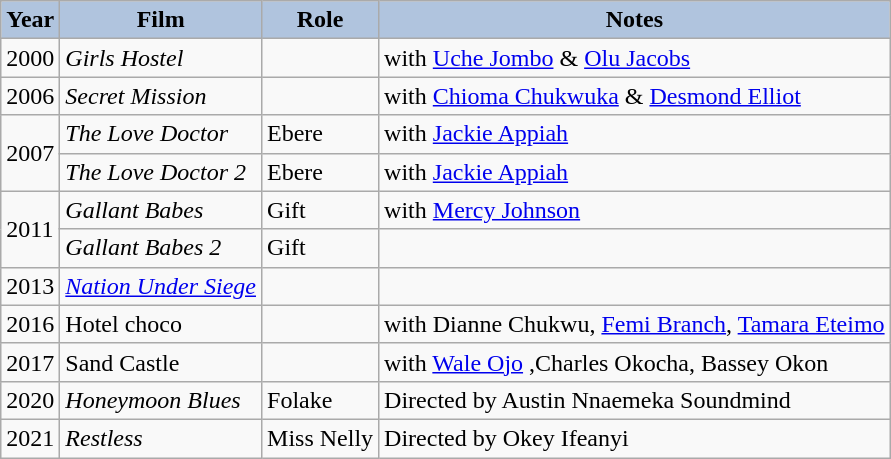<table class="wikitable">
<tr>
<th style="background:#B0C4DE;">Year</th>
<th style="background:#B0C4DE;">Film</th>
<th style="background:#B0C4DE;">Role</th>
<th style="background:#B0C4DE;">Notes</th>
</tr>
<tr>
<td>2000</td>
<td><em>Girls Hostel</em></td>
<td></td>
<td>with <a href='#'>Uche Jombo</a> & <a href='#'>Olu Jacobs</a></td>
</tr>
<tr>
<td>2006</td>
<td><em>Secret Mission</em></td>
<td></td>
<td>with <a href='#'>Chioma Chukwuka</a> & <a href='#'>Desmond Elliot</a></td>
</tr>
<tr>
<td rowspan="2">2007</td>
<td><em>The Love Doctor</em></td>
<td>Ebere</td>
<td>with <a href='#'>Jackie Appiah</a></td>
</tr>
<tr>
<td><em>The Love Doctor 2</em></td>
<td>Ebere</td>
<td>with <a href='#'>Jackie Appiah</a></td>
</tr>
<tr>
<td rowspan="2">2011</td>
<td><em>Gallant Babes</em></td>
<td>Gift</td>
<td>with <a href='#'>Mercy Johnson</a></td>
</tr>
<tr>
<td><em>Gallant Babes 2</em></td>
<td>Gift</td>
<td></td>
</tr>
<tr>
<td>2013</td>
<td><em><a href='#'>Nation Under Siege</a></em></td>
<td></td>
<td></td>
</tr>
<tr>
<td>2016</td>
<td>Hotel choco</td>
<td></td>
<td>with Dianne Chukwu, <a href='#'>Femi Branch</a>, <a href='#'>Tamara Eteimo</a></td>
</tr>
<tr>
<td>2017</td>
<td>Sand Castle</td>
<td></td>
<td>with <a href='#'>Wale Ojo</a> ,Charles Okocha, Bassey Okon</td>
</tr>
<tr>
<td>2020</td>
<td><em>Honeymoon Blues</em></td>
<td>Folake</td>
<td>Directed by Austin Nnaemeka Soundmind</td>
</tr>
<tr>
<td>2021</td>
<td><em>Restless</em></td>
<td>Miss Nelly</td>
<td>Directed by Okey Ifeanyi</td>
</tr>
</table>
